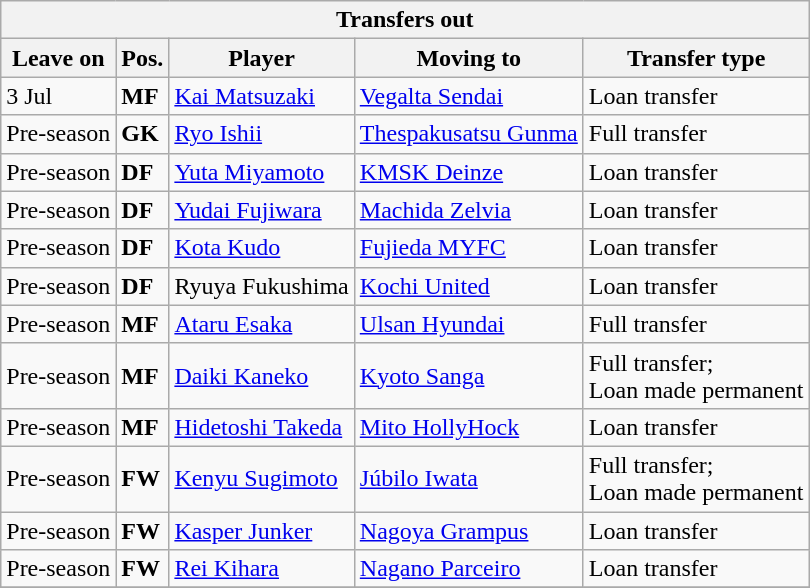<table class="wikitable sortable" style=“text-align:left;>
<tr>
<th colspan="5">Transfers out</th>
</tr>
<tr>
<th>Leave on</th>
<th>Pos.</th>
<th>Player</th>
<th>Moving to</th>
<th>Transfer type</th>
</tr>
<tr>
<td>3 Jul</td>
<td><strong>MF</strong></td>
<td> <a href='#'>Kai Matsuzaki</a></td>
<td> <a href='#'>Vegalta Sendai</a></td>
<td>Loan transfer</td>
</tr>
<tr>
<td>Pre-season</td>
<td><strong>GK</strong></td>
<td> <a href='#'>Ryo Ishii</a></td>
<td> <a href='#'>Thespakusatsu Gunma</a></td>
<td>Full transfer</td>
</tr>
<tr>
<td>Pre-season</td>
<td><strong>DF</strong></td>
<td> <a href='#'>Yuta Miyamoto</a></td>
<td> <a href='#'>KMSK Deinze</a></td>
<td>Loan transfer</td>
</tr>
<tr>
<td>Pre-season</td>
<td><strong>DF</strong></td>
<td> <a href='#'>Yudai Fujiwara</a></td>
<td> <a href='#'>Machida Zelvia</a></td>
<td>Loan transfer</td>
</tr>
<tr>
<td>Pre-season</td>
<td><strong>DF</strong></td>
<td> <a href='#'>Kota Kudo</a></td>
<td> <a href='#'>Fujieda MYFC</a></td>
<td>Loan transfer</td>
</tr>
<tr>
<td>Pre-season</td>
<td><strong>DF</strong></td>
<td> Ryuya Fukushima</td>
<td> <a href='#'>Kochi United</a></td>
<td>Loan transfer</td>
</tr>
<tr>
<td>Pre-season</td>
<td><strong>MF</strong></td>
<td> <a href='#'>Ataru Esaka</a></td>
<td> <a href='#'>Ulsan Hyundai</a></td>
<td>Full transfer</td>
</tr>
<tr>
<td>Pre-season</td>
<td><strong>MF</strong></td>
<td> <a href='#'>Daiki Kaneko</a></td>
<td> <a href='#'>Kyoto Sanga</a></td>
<td>Full transfer;<br> Loan made permanent</td>
</tr>
<tr>
<td>Pre-season</td>
<td><strong>MF</strong></td>
<td> <a href='#'>Hidetoshi Takeda</a></td>
<td> <a href='#'>Mito HollyHock</a></td>
<td>Loan transfer</td>
</tr>
<tr>
<td>Pre-season</td>
<td><strong>FW</strong></td>
<td> <a href='#'>Kenyu Sugimoto</a></td>
<td> <a href='#'>Júbilo Iwata</a></td>
<td>Full transfer;<br> Loan made permanent</td>
</tr>
<tr>
<td>Pre-season</td>
<td><strong>FW</strong></td>
<td> <a href='#'>Kasper Junker</a></td>
<td> <a href='#'>Nagoya Grampus</a></td>
<td>Loan transfer</td>
</tr>
<tr>
<td>Pre-season</td>
<td><strong>FW</strong></td>
<td> <a href='#'>Rei Kihara</a></td>
<td> <a href='#'>Nagano Parceiro</a></td>
<td>Loan transfer</td>
</tr>
<tr>
</tr>
</table>
